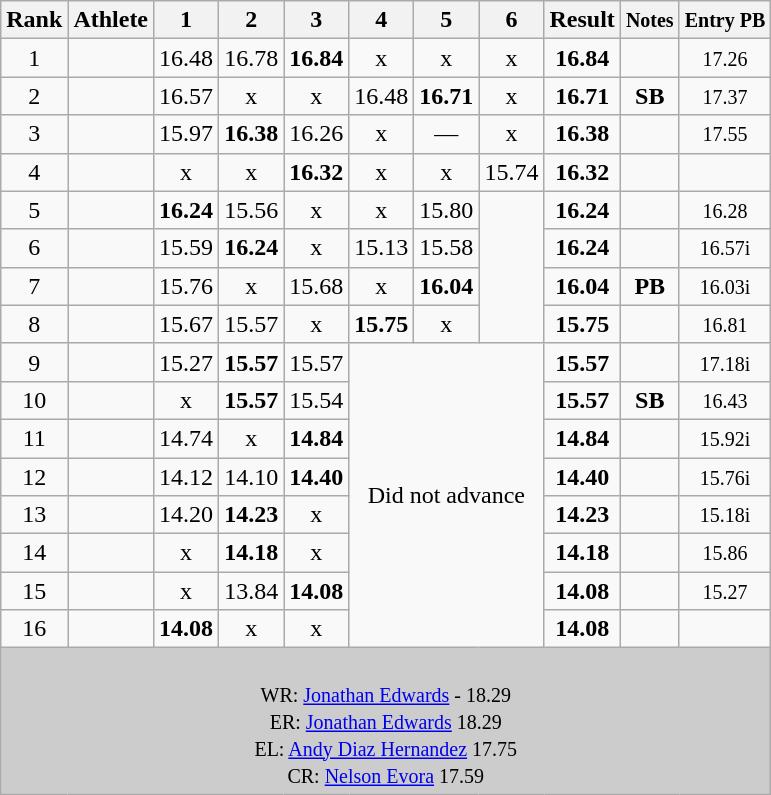<table class="wikitable sortable" style="text-align:center;">
<tr>
<th>Rank</th>
<th>Athlete</th>
<th>1</th>
<th>2</th>
<th>3</th>
<th>4</th>
<th>5</th>
<th>6</th>
<th>Result</th>
<th><small>Notes</small></th>
<th><small>Entry PB</small></th>
</tr>
<tr>
<td>1</td>
<td align=left></td>
<td>16.48</td>
<td>16.78</td>
<td><strong>16.84</strong></td>
<td>x</td>
<td>x</td>
<td>x</td>
<td><strong>16.84</strong></td>
<td></td>
<td><small>17.26</small></td>
</tr>
<tr>
<td>2</td>
<td align=left></td>
<td>16.57</td>
<td>x</td>
<td>x</td>
<td>16.48</td>
<td><strong>16.71</strong></td>
<td>x</td>
<td><strong>16.71</strong></td>
<td> <strong>SB</strong></td>
<td><small>17.37</small></td>
</tr>
<tr>
<td>3</td>
<td align=left></td>
<td>15.97</td>
<td><strong>16.38</strong></td>
<td>16.26</td>
<td>x</td>
<td>—</td>
<td>x</td>
<td><strong>16.38</strong></td>
<td></td>
<td><small>17.55</small></td>
</tr>
<tr>
<td>4</td>
<td align=left></td>
<td>x</td>
<td>x</td>
<td><strong>16.32</strong></td>
<td>x</td>
<td>x</td>
<td>15.74</td>
<td><strong>16.32</strong></td>
<td></td>
<td></td>
</tr>
<tr>
<td>5</td>
<td align=left></td>
<td><strong>16.24</strong></td>
<td>15.56</td>
<td>x</td>
<td>x</td>
<td>15.80</td>
<td rowspan=4></td>
<td><strong>16.24</strong></td>
<td></td>
<td><small>16.28</small></td>
</tr>
<tr>
<td>6</td>
<td align=left></td>
<td>15.59</td>
<td><strong>16.24</strong></td>
<td>x</td>
<td>15.13</td>
<td>15.58</td>
<td><strong>16.24</strong></td>
<td></td>
<td><small>16.57i</small></td>
</tr>
<tr>
<td>7</td>
<td align=left></td>
<td>15.76</td>
<td>x</td>
<td>15.68</td>
<td>x</td>
<td><strong>16.04</strong></td>
<td><strong>16.04</strong></td>
<td><strong>PB</strong></td>
<td><small>16.03i</small></td>
</tr>
<tr>
<td>8</td>
<td align=left></td>
<td>15.67</td>
<td>15.57</td>
<td>x</td>
<td><strong>15.75</strong></td>
<td>x</td>
<td><strong>15.75</strong></td>
<td></td>
<td><small>16.81</small></td>
</tr>
<tr>
<td>9</td>
<td align=left></td>
<td>15.27</td>
<td><strong>15.57</strong></td>
<td>15.57</td>
<td rowspan=8 colspan=3>Did not advance</td>
<td><strong>15.57</strong></td>
<td></td>
<td><small>17.18i</small></td>
</tr>
<tr>
<td>10</td>
<td align=left></td>
<td>x</td>
<td><strong>15.57</strong></td>
<td>15.54</td>
<td><strong>15.57</strong></td>
<td><strong>SB</strong></td>
<td><small>16.43</small></td>
</tr>
<tr>
<td>11</td>
<td align=left></td>
<td>14.74</td>
<td>x</td>
<td><strong>14.84</strong></td>
<td><strong>14.84</strong></td>
<td></td>
<td><small>15.92i</small></td>
</tr>
<tr>
<td>12</td>
<td align=left></td>
<td>14.12</td>
<td>14.10</td>
<td><strong>14.40</strong></td>
<td><strong>14.40</strong></td>
<td></td>
<td><small>15.76i</small></td>
</tr>
<tr>
<td>13</td>
<td align=left></td>
<td>14.20</td>
<td><strong>14.23</strong></td>
<td>x</td>
<td><strong>14.23</strong></td>
<td></td>
<td><small>15.18i</small></td>
</tr>
<tr>
<td>14</td>
<td align=left></td>
<td>x</td>
<td><strong>14.18</strong></td>
<td>x</td>
<td><strong>14.18</strong></td>
<td></td>
<td><small>15.86</small></td>
</tr>
<tr>
<td>15</td>
<td align=left></td>
<td>x</td>
<td>13.84</td>
<td><strong>14.08</strong></td>
<td><strong>14.08</strong></td>
<td></td>
<td><small>15.27</small></td>
</tr>
<tr>
<td>16</td>
<td align=left></td>
<td><strong>14.08</strong></td>
<td>x</td>
<td>x</td>
<td><strong>14.08</strong></td>
<td></td>
<td></td>
</tr>
<tr>
<td colspan="11" bgcolor="#cccccc"><br>
<small>WR:   <a href='#'>Jonathan Edwards</a> - 18.29<br>ER:  <a href='#'>Jonathan Edwards</a> 18.29<br></small>
<small>EL:   <a href='#'>Andy Diaz Hernandez</a> 17.75<br>CR:  <a href='#'>Nelson Evora</a> 17.59</small></td>
</tr>
</table>
